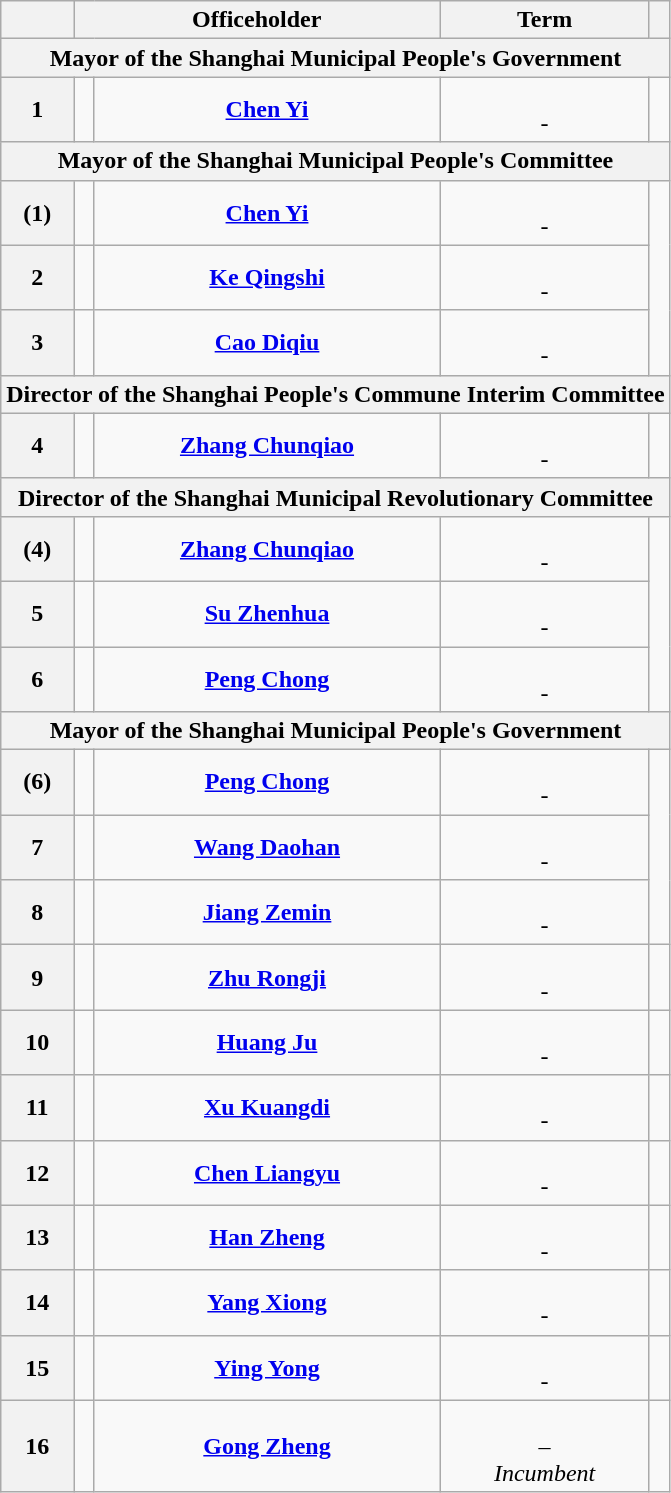<table class="wikitable sortable" style="text-align:center">
<tr>
<th></th>
<th colspan="2" class="unsortable">Officeholder</th>
<th>Term</th>
<th class="unsortable"></th>
</tr>
<tr>
<th colspan="5">Mayor of the Shanghai Municipal People's Government</th>
</tr>
<tr>
<th>1</th>
<td></td>
<td><a href='#'><strong>Chen Yi</strong></a><br></td>
<td><br>-<br></td>
</tr>
<tr>
<th colspan="5">Mayor of the Shanghai Municipal People's Committee</th>
</tr>
<tr>
<th>(1)</th>
<td></td>
<td><strong><a href='#'>Chen Yi</a></strong><br></td>
<td><br>-<br></td>
</tr>
<tr>
<th>2</th>
<td></td>
<td><strong><a href='#'>Ke Qingshi</a></strong><br></td>
<td><br>-<br></td>
</tr>
<tr>
<th>3</th>
<td></td>
<td><strong><a href='#'>Cao Diqiu</a></strong><br></td>
<td><br>-<br></td>
</tr>
<tr>
<th colspan="5">Director of the Shanghai People's Commune Interim Committee</th>
</tr>
<tr>
<th>4</th>
<td></td>
<td><strong><a href='#'>Zhang Chunqiao</a></strong><br></td>
<td><br>-<br></td>
</tr>
<tr>
<th colspan="5">Director of the Shanghai Municipal Revolutionary Committee</th>
</tr>
<tr>
<th>(4)</th>
<td></td>
<td><strong><a href='#'>Zhang Chunqiao</a></strong><br></td>
<td><br>-<br></td>
</tr>
<tr>
<th>5</th>
<td></td>
<td><strong><a href='#'>Su Zhenhua</a></strong><br></td>
<td><br>-<br></td>
</tr>
<tr>
<th>6</th>
<td></td>
<td><strong><a href='#'>Peng Chong</a></strong><br></td>
<td><br>-<br></td>
</tr>
<tr>
<th colspan="5">Mayor of the Shanghai Municipal People's Government</th>
</tr>
<tr>
<th>(6)</th>
<td></td>
<td><strong><a href='#'>Peng Chong</a></strong><br></td>
<td><br>-<br></td>
</tr>
<tr>
<th>7</th>
<td></td>
<td><strong><a href='#'>Wang Daohan</a></strong><br></td>
<td><br>-<br></td>
</tr>
<tr>
<th>8</th>
<td></td>
<td><strong><a href='#'>Jiang Zemin</a></strong><br></td>
<td><br>-<br></td>
</tr>
<tr>
<th>9</th>
<td></td>
<td><strong><a href='#'>Zhu Rongji</a></strong><br></td>
<td><br>-<br></td>
<td></td>
</tr>
<tr>
<th>10</th>
<td></td>
<td><strong><a href='#'>Huang Ju</a></strong><br></td>
<td><br>-<br></td>
</tr>
<tr>
<th>11</th>
<td></td>
<td><strong><a href='#'>Xu Kuangdi</a></strong><br></td>
<td><br>-<br></td>
<td></td>
</tr>
<tr>
<th>12</th>
<td></td>
<td><strong><a href='#'>Chen Liangyu</a></strong><br></td>
<td><br>-<br></td>
</tr>
<tr>
<th>13</th>
<td></td>
<td><strong><a href='#'>Han Zheng</a></strong><br></td>
<td><br>-<br></td>
<td></td>
</tr>
<tr>
<th>14</th>
<td></td>
<td><strong><a href='#'>Yang Xiong</a></strong><br></td>
<td><br>-<br></td>
<td></td>
</tr>
<tr>
<th>15</th>
<td></td>
<td><strong><a href='#'>Ying Yong</a></strong><br></td>
<td><br>-<br></td>
<td></td>
</tr>
<tr>
<th>16</th>
<td></td>
<td><strong><a href='#'>Gong Zheng</a></strong><br></td>
<td><br>–<br><em>Incumbent</em></td>
<td></td>
</tr>
</table>
